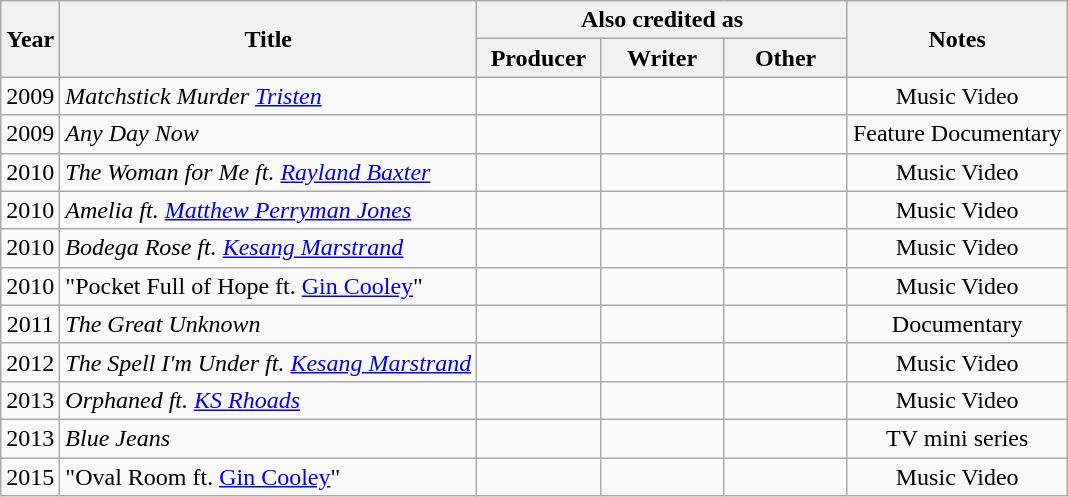<table class="wikitable" style="text-align:center;">
<tr>
<th rowspan="2">Year</th>
<th rowspan="2">Title</th>
<th colspan="3">Also credited as</th>
<th rowspan="2">Notes</th>
</tr>
<tr>
<th width=75>Producer</th>
<th width=75>Writer</th>
<th width=75>Other</th>
</tr>
<tr style="text-align:center;">
<td>2009</td>
<td style="text-align:left;"><em>Matchstick Murder <a href='#'>Tristen</a></em></td>
<td></td>
<td></td>
<td> </td>
<td>Music Video</td>
</tr>
<tr style="text-align:center;">
<td>2009</td>
<td style="text-align:left;"><em>Any Day Now</em></td>
<td></td>
<td></td>
<td> </td>
<td>Feature Documentary</td>
</tr>
<tr style="text-align:center;">
<td>2010</td>
<td style="text-align:left;"><em>The Woman for Me ft. <a href='#'>Rayland Baxter</a></em></td>
<td></td>
<td></td>
<td> </td>
<td>Music Video</td>
</tr>
<tr style="text-align:center;">
<td>2010</td>
<td style="text-align:left;"><em>Amelia ft. <a href='#'>Matthew Perryman Jones</a></em></td>
<td></td>
<td></td>
<td> </td>
<td>Music Video</td>
</tr>
<tr style="text-align:center;">
<td>2010</td>
<td style="text-align:left;"><em>Bodega Rose ft. <a href='#'>Kesang Marstrand</a></em></td>
<td></td>
<td></td>
<td> </td>
<td>Music Video</td>
</tr>
<tr style="text-align;center;">
<td>2010</td>
<td style="text-align:left;">"Pocket Full of Hope ft. <a href='#'>Gin Cooley</a>"</td>
<td></td>
<td></td>
<td></td>
<td>Music Video</td>
</tr>
<tr style="text-align:center;">
<td>2011</td>
<td style="text-align:left;"><em>The Great Unknown</em></td>
<td></td>
<td></td>
<td> </td>
<td>Documentary</td>
</tr>
<tr style="text-align:center;">
<td>2012</td>
<td style="text-align:left;"><em>The Spell I'm Under ft. <a href='#'>Kesang Marstrand</a></em></td>
<td></td>
<td></td>
<td> </td>
<td>Music Video</td>
</tr>
<tr style="text-align:center;">
<td>2013</td>
<td style="text-align:left;"><em>Orphaned ft. <a href='#'>KS Rhoads</a></em></td>
<td></td>
<td></td>
<td> </td>
<td>Music Video</td>
</tr>
<tr style="text-align:center;">
<td>2013</td>
<td style="text-align:left;"><em>Blue Jeans</em></td>
<td></td>
<td></td>
<td> </td>
<td>TV mini series</td>
</tr>
<tr style="text-align:center;">
<td>2015</td>
<td style="text-align:left;">"Oval Room ft. <a href='#'>Gin Cooley</a>"</td>
<td></td>
<td></td>
<td></td>
<td>Music Video</td>
</tr>
</table>
